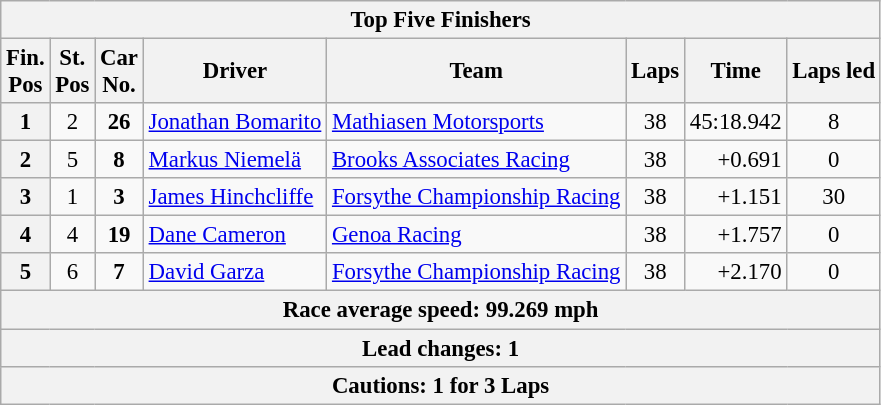<table class="wikitable" style="font-size:95%;">
<tr>
<th colspan=9>Top Five Finishers</th>
</tr>
<tr>
<th>Fin.<br>Pos</th>
<th>St.<br>Pos</th>
<th>Car<br>No.</th>
<th>Driver</th>
<th>Team</th>
<th>Laps</th>
<th>Time</th>
<th>Laps led</th>
</tr>
<tr>
<th>1</th>
<td align=center>2</td>
<td align=center><strong>26</strong></td>
<td> <a href='#'>Jonathan Bomarito</a></td>
<td><a href='#'>Mathiasen Motorsports</a></td>
<td align=center>38</td>
<td align=right>45:18.942</td>
<td align=center>8</td>
</tr>
<tr>
<th>2</th>
<td align=center>5</td>
<td align=center><strong>8</strong></td>
<td> <a href='#'>Markus Niemelä</a></td>
<td><a href='#'>Brooks Associates Racing</a></td>
<td align=center>38</td>
<td align=right>+0.691</td>
<td align=center>0</td>
</tr>
<tr>
<th>3</th>
<td align=center>1</td>
<td align=center><strong>3</strong></td>
<td> <a href='#'>James Hinchcliffe</a></td>
<td><a href='#'>Forsythe Championship Racing</a></td>
<td align=center>38</td>
<td align=right>+1.151</td>
<td align=center>30</td>
</tr>
<tr>
<th>4</th>
<td align=center>4</td>
<td style="text-align:center;"><strong>19</strong></td>
<td> <a href='#'>Dane Cameron</a></td>
<td><a href='#'>Genoa Racing</a></td>
<td align=center>38</td>
<td align=right>+1.757</td>
<td align=center>0</td>
</tr>
<tr>
<th>5</th>
<td align=center>6</td>
<td align=center><strong>7</strong></td>
<td> <a href='#'>David Garza</a></td>
<td><a href='#'>Forsythe Championship Racing</a></td>
<td align=center>38</td>
<td align=right>+2.170</td>
<td align=center>0</td>
</tr>
<tr>
<th colspan=9>Race average speed: 99.269 mph</th>
</tr>
<tr>
<th colspan=9>Lead changes: 1</th>
</tr>
<tr>
<th colspan=9>Cautions: 1 for 3 Laps</th>
</tr>
</table>
